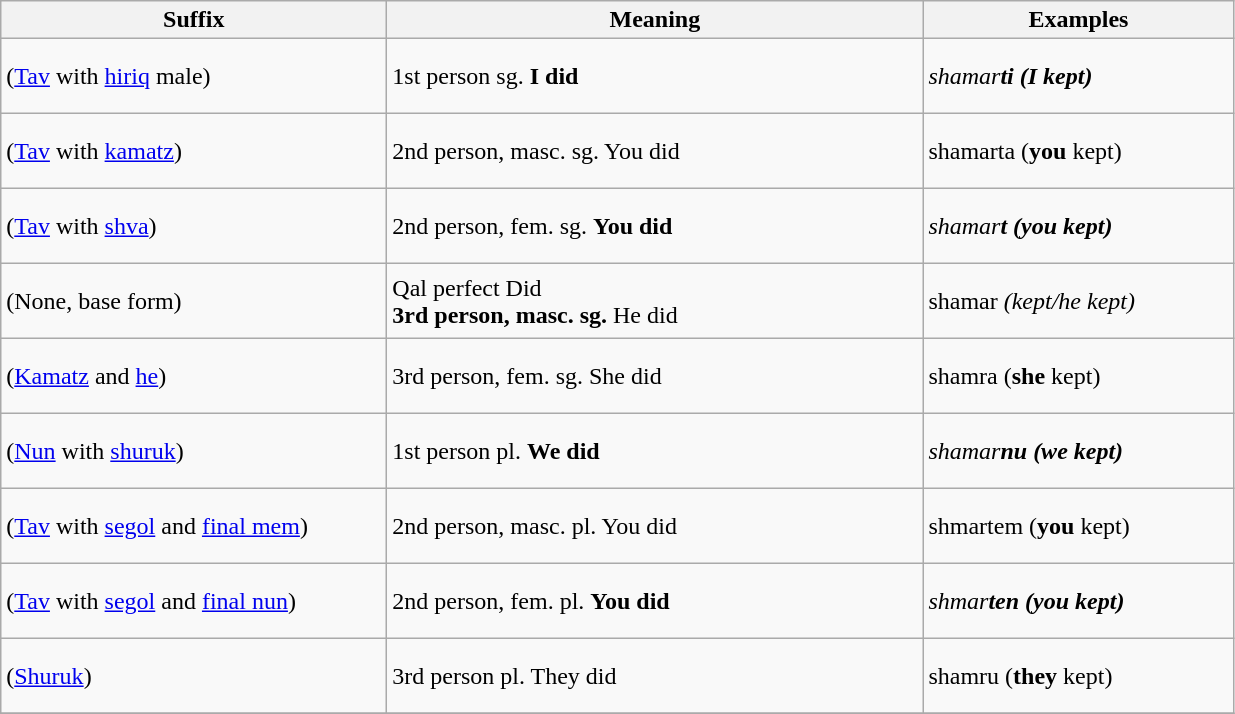<table class="wikitable">
<tr>
<th width="250">Suffix</th>
<th width="350">Meaning</th>
<th width="200">Examples</th>
</tr>
<tr style="height: 50px">
<td> (<a href='#'>Tav</a> with <a href='#'>hiriq</a> male)</td>
<td>1st person sg. <strong>I did</strong></td>
<td> <em>shamar<strong>ti<strong><em> (</strong>I<strong> kept)</td>
</tr>
<tr style="height: 50px">
<td> (<a href='#'>Tav</a> with <a href='#'>kamatz</a>)</td>
<td>2nd person, masc. sg. </strong>You did<strong></td>
<td> </em>shamar</strong>ta</em></strong> (<strong>you </strong> kept)</td>
</tr>
<tr style="height: 50px">
<td> (<a href='#'>Tav</a> with <a href='#'>shva</a>)</td>
<td>2nd person, fem. sg. <strong>You did</strong></td>
<td> <em>shamar<strong>t<strong><em> (</strong>you <strong> kept)</td>
</tr>
<tr style="height: 50px">
<td> (None, base form)</td>
<td>Qal perfect </strong>Did<strong><br>3rd person, masc. sg. </strong>He did<strong></td>
<td> </em>shamar<em> (kept/he kept)</td>
</tr>
<tr style="height: 50px">
<td>  (<a href='#'>Kamatz</a> and <a href='#'>he</a>)</td>
<td>3rd person, fem. sg. </strong>She did<strong></td>
<td> </em>shamr</strong>a</em></strong> (<strong>she</strong> kept)</td>
</tr>
<tr style="height: 50px">
<td> (<a href='#'>Nun</a> with <a href='#'>shuruk</a>)</td>
<td>1st person pl. <strong>We did</strong></td>
<td> <em>shamar<strong>nu<strong><em> (</strong>we<strong> kept)</td>
</tr>
<tr style="height: 50px">
<td> (<a href='#'>Tav</a> with <a href='#'>segol</a> and <a href='#'>final mem</a>)</td>
<td>2nd person, masc. pl. </strong>You did<strong></td>
<td> </em>shmar</strong>tem</em></strong> (<strong>you</strong> kept)</td>
</tr>
<tr style="height: 50px">
<td> (<a href='#'>Tav</a> with <a href='#'>segol</a> and <a href='#'>final nun</a>)</td>
<td>2nd person, fem. pl. <strong>You did</strong></td>
<td> <em>shmar<strong>ten<strong><em> (</strong>you <strong> kept)</td>
</tr>
<tr style="height: 50px">
<td> (<a href='#'>Shuruk</a>)</td>
<td>3rd person pl. </strong>They did<strong></td>
<td> </em>shamr</strong>u</em></strong> (<strong>they</strong> kept)</td>
</tr>
<tr>
</tr>
</table>
